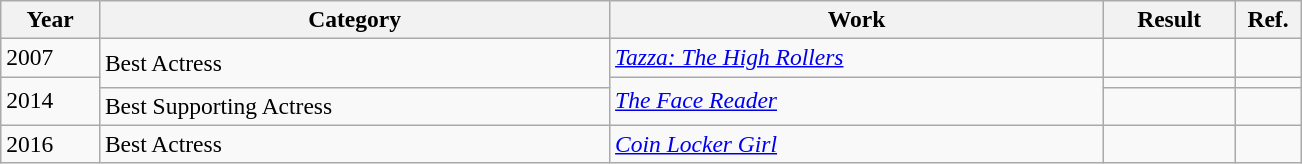<table class="wikitable sortable plainrowheaders" style="font-size:98%">
<tr>
<th scope="col" style="width:6%;">Year</th>
<th scope="col" style="width:31%;">Category</th>
<th scope="col" style="width:30%;">Work</th>
<th scope="col" style="width:8%;">Result</th>
<th scope="col" style="width:4%;">Ref.</th>
</tr>
<tr>
<td>2007</td>
<td rowspan="2">Best Actress</td>
<td><em><a href='#'>Tazza: The High Rollers</a></em></td>
<td></td>
<td></td>
</tr>
<tr>
<td rowspan="2">2014</td>
<td rowspan="2"><em><a href='#'>The Face Reader</a></em></td>
<td></td>
<td></td>
</tr>
<tr>
<td>Best Supporting Actress</td>
<td></td>
<td></td>
</tr>
<tr>
<td>2016</td>
<td>Best Actress</td>
<td><em><a href='#'>Coin Locker Girl</a></em></td>
<td></td>
<td></td>
</tr>
</table>
